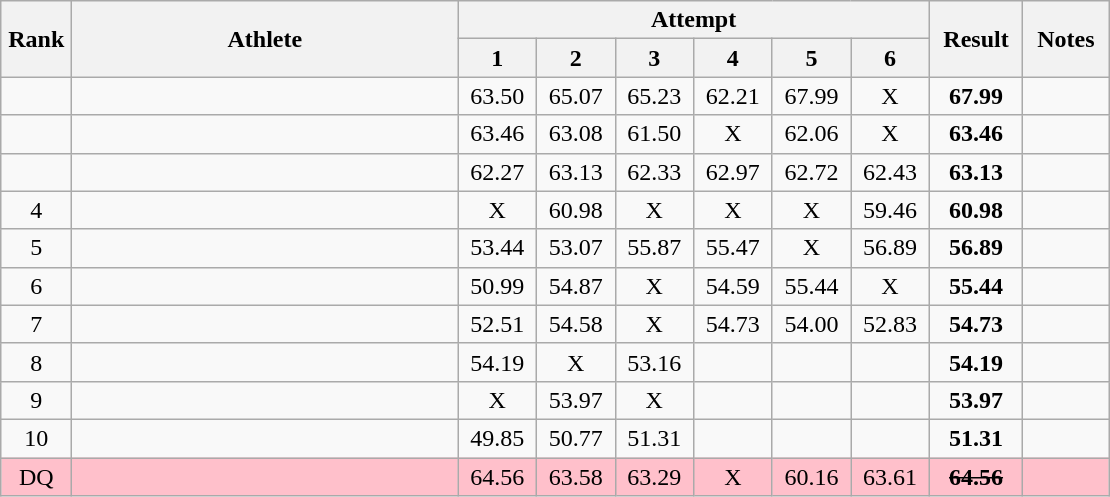<table class="wikitable" style="text-align:center">
<tr>
<th rowspan=2 width=40>Rank</th>
<th rowspan=2 width=250>Athlete</th>
<th colspan=6>Attempt</th>
<th rowspan=2 width=55>Result</th>
<th rowspan=2 width=50>Notes</th>
</tr>
<tr>
<th width=45>1</th>
<th width=45>2</th>
<th width=45>3</th>
<th width=45>4</th>
<th width=45>5</th>
<th width=45>6</th>
</tr>
<tr>
<td></td>
<td align=left></td>
<td>63.50</td>
<td>65.07</td>
<td>65.23</td>
<td>62.21</td>
<td>67.99</td>
<td>X</td>
<td><strong>67.99</strong></td>
<td></td>
</tr>
<tr>
<td></td>
<td align=left></td>
<td>63.46</td>
<td>63.08</td>
<td>61.50</td>
<td>X</td>
<td>62.06</td>
<td>X</td>
<td><strong>63.46</strong></td>
<td></td>
</tr>
<tr>
<td></td>
<td align=left></td>
<td>62.27</td>
<td>63.13</td>
<td>62.33</td>
<td>62.97</td>
<td>62.72</td>
<td>62.43</td>
<td><strong>63.13</strong></td>
<td></td>
</tr>
<tr>
<td>4</td>
<td align=left></td>
<td>X</td>
<td>60.98</td>
<td>X</td>
<td>X</td>
<td>X</td>
<td>59.46</td>
<td><strong>60.98</strong></td>
<td></td>
</tr>
<tr>
<td>5</td>
<td align=left></td>
<td>53.44</td>
<td>53.07</td>
<td>55.87</td>
<td>55.47</td>
<td>X</td>
<td>56.89</td>
<td><strong>56.89</strong></td>
<td></td>
</tr>
<tr>
<td>6</td>
<td align=left></td>
<td>50.99</td>
<td>54.87</td>
<td>X</td>
<td>54.59</td>
<td>55.44</td>
<td>X</td>
<td><strong>55.44</strong></td>
<td></td>
</tr>
<tr>
<td>7</td>
<td align=left></td>
<td>52.51</td>
<td>54.58</td>
<td>X</td>
<td>54.73</td>
<td>54.00</td>
<td>52.83</td>
<td><strong>54.73</strong></td>
<td></td>
</tr>
<tr>
<td>8</td>
<td align=left></td>
<td>54.19</td>
<td>X</td>
<td>53.16</td>
<td></td>
<td></td>
<td></td>
<td><strong>54.19</strong></td>
<td></td>
</tr>
<tr>
<td>9</td>
<td align=left></td>
<td>X</td>
<td>53.97</td>
<td>X</td>
<td></td>
<td></td>
<td></td>
<td><strong>53.97</strong></td>
<td></td>
</tr>
<tr>
<td>10</td>
<td align=left></td>
<td>49.85</td>
<td>50.77</td>
<td>51.31</td>
<td></td>
<td></td>
<td></td>
<td><strong>51.31</strong></td>
<td></td>
</tr>
<tr bgcolor=pink>
<td>DQ</td>
<td align=left></td>
<td>64.56</td>
<td>63.58</td>
<td>63.29</td>
<td>X</td>
<td>60.16</td>
<td>63.61</td>
<td><s><strong>64.56</strong></s></td>
<td></td>
</tr>
</table>
